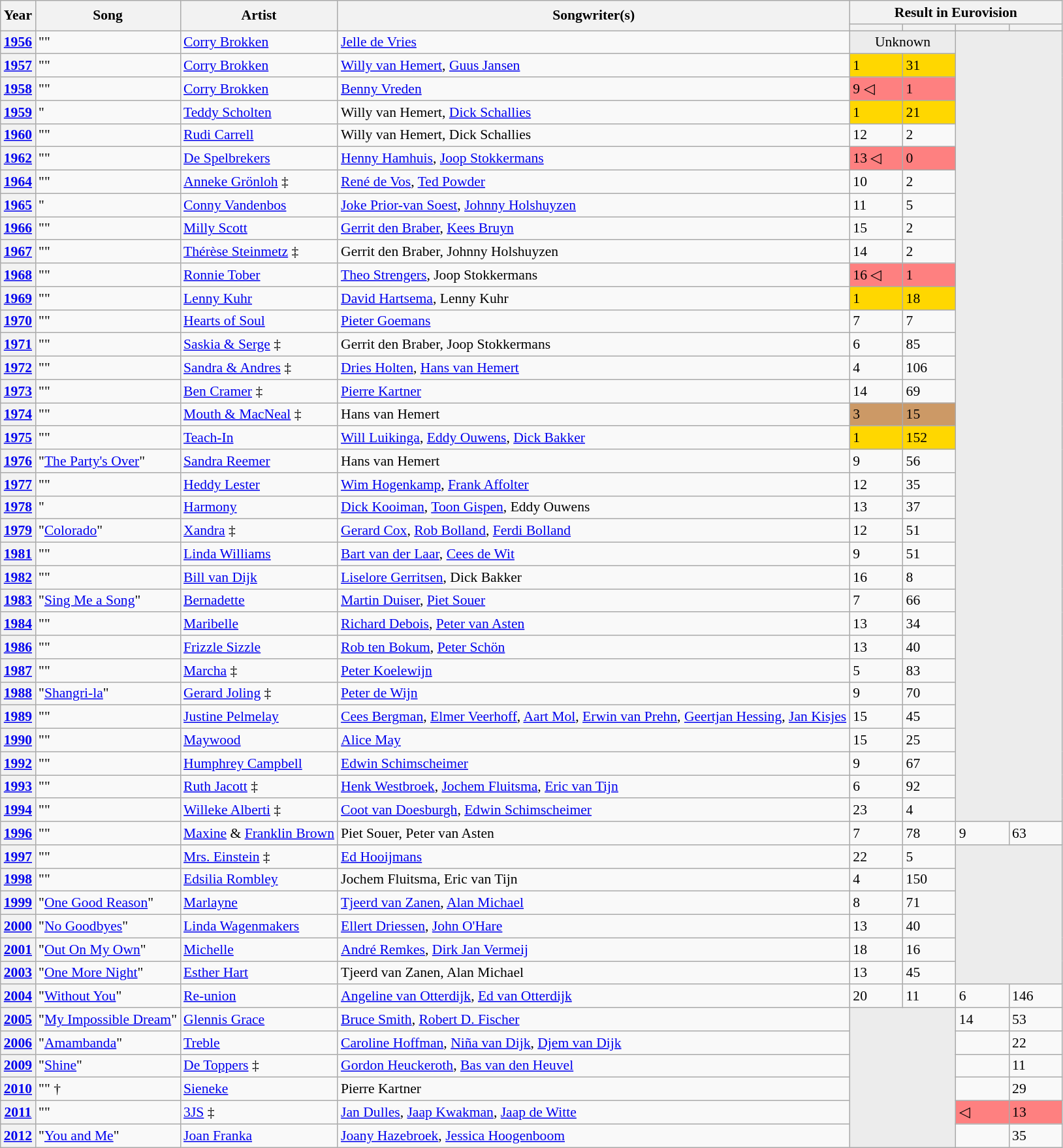<table class="wikitable sortable plainrowheaders" style="font-size:90%">
<tr>
<th rowspan="2" scope="col">Year</th>
<th rowspan="2" scope="col">Song</th>
<th rowspan="2" scope="col">Artist</th>
<th rowspan="2" scope="col">Songwriter(s)</th>
<th colspan="4" scope="col">Result in Eurovision</th>
</tr>
<tr>
<th scope="col" width="5%"></th>
<th scope="col" width="5%"></th>
<th scope="col" width="5%"></th>
<th scope="col" width="5%"></th>
</tr>
<tr>
<th scope="row"><a href='#'>1956</a></th>
<td>""</td>
<td><a href='#'>Corry Brokken</a></td>
<td><a href='#'>Jelle de Vries</a></td>
<td colspan="2" data-sort-value="999" bgcolor="#ececec" align="center">Unknown</td>
<td colspan="2" rowspan="34" data-sort-value="999" bgcolor="#ececec" align="center"></td>
</tr>
<tr>
<th scope="row"><a href='#'>1957</a></th>
<td>""</td>
<td><a href='#'>Corry Brokken</a></td>
<td><a href='#'>Willy van Hemert</a>, <a href='#'>Guus Jansen</a></td>
<td bgcolor="gold">1</td>
<td bgcolor="gold">31</td>
</tr>
<tr>
<th scope="row"><a href='#'>1958</a></th>
<td>""</td>
<td><a href='#'>Corry Brokken</a></td>
<td><a href='#'>Benny Vreden</a></td>
<td bgcolor="#FE8080">9 ◁</td>
<td bgcolor="#FE8080">1</td>
</tr>
<tr>
<th scope="row"><a href='#'>1959</a></th>
<td>"</td>
<td><a href='#'>Teddy Scholten</a></td>
<td>Willy van Hemert, <a href='#'>Dick Schallies</a></td>
<td bgcolor="gold">1</td>
<td bgcolor="gold">21</td>
</tr>
<tr>
<th scope="row"><a href='#'>1960</a></th>
<td>""</td>
<td><a href='#'>Rudi Carrell</a></td>
<td>Willy van Hemert, Dick Schallies</td>
<td>12</td>
<td>2</td>
</tr>
<tr>
<th scope="row"><a href='#'>1962</a></th>
<td>""</td>
<td><a href='#'>De Spelbrekers</a></td>
<td><a href='#'>Henny Hamhuis</a>, <a href='#'>Joop Stokkermans</a></td>
<td bgcolor="#FE8080">13 ◁</td>
<td bgcolor="#FE8080">0</td>
</tr>
<tr>
<th scope="row"><a href='#'>1964</a></th>
<td>""</td>
<td><a href='#'>Anneke Grönloh</a> ‡</td>
<td><a href='#'>René de Vos</a>, <a href='#'>Ted Powder</a></td>
<td>10</td>
<td>2</td>
</tr>
<tr>
<th scope="row"><a href='#'>1965</a></th>
<td>"</td>
<td><a href='#'>Conny Vandenbos</a></td>
<td><a href='#'>Joke Prior-van Soest</a>, <a href='#'>Johnny Holshuyzen</a></td>
<td>11</td>
<td>5</td>
</tr>
<tr>
<th scope="row"><a href='#'>1966</a></th>
<td>""</td>
<td><a href='#'>Milly Scott</a></td>
<td><a href='#'>Gerrit den Braber</a>, <a href='#'>Kees Bruyn</a></td>
<td>15</td>
<td>2</td>
</tr>
<tr>
<th scope="row"><a href='#'>1967</a></th>
<td>""</td>
<td><a href='#'>Thérèse Steinmetz</a> ‡</td>
<td>Gerrit den Braber, Johnny Holshuyzen</td>
<td>14</td>
<td>2</td>
</tr>
<tr>
<th scope="row"><a href='#'>1968</a></th>
<td>""</td>
<td><a href='#'>Ronnie Tober</a></td>
<td><a href='#'>Theo Strengers</a>, Joop Stokkermans</td>
<td bgcolor="#FE8080">16 ◁</td>
<td bgcolor="#FE8080">1</td>
</tr>
<tr>
<th scope="row"><a href='#'>1969</a></th>
<td>""</td>
<td><a href='#'>Lenny Kuhr</a></td>
<td><a href='#'>David Hartsema</a>, Lenny Kuhr</td>
<td bgcolor="gold">1</td>
<td bgcolor="gold">18</td>
</tr>
<tr>
<th scope="row"><a href='#'>1970</a></th>
<td>""</td>
<td><a href='#'>Hearts of Soul</a></td>
<td><a href='#'>Pieter Goemans</a></td>
<td>7</td>
<td>7</td>
</tr>
<tr>
<th scope="row"><a href='#'>1971</a></th>
<td>""</td>
<td><a href='#'>Saskia & Serge</a> ‡</td>
<td>Gerrit den Braber, Joop Stokkermans</td>
<td>6</td>
<td>85</td>
</tr>
<tr>
<th scope="row"><a href='#'>1972</a></th>
<td>""</td>
<td><a href='#'>Sandra & Andres</a> ‡</td>
<td><a href='#'>Dries Holten</a>, <a href='#'>Hans van Hemert</a></td>
<td>4</td>
<td>106</td>
</tr>
<tr>
<th scope="row"><a href='#'>1973</a></th>
<td>""</td>
<td><a href='#'>Ben Cramer</a> ‡</td>
<td><a href='#'>Pierre Kartner</a></td>
<td>14</td>
<td>69</td>
</tr>
<tr>
<th scope="row"><a href='#'>1974</a></th>
<td>""</td>
<td><a href='#'>Mouth & MacNeal</a> ‡</td>
<td>Hans van Hemert</td>
<td bgcolor="#CC9966">3</td>
<td bgcolor="#CC9966">15</td>
</tr>
<tr>
<th scope="row"><a href='#'>1975</a></th>
<td>""</td>
<td><a href='#'>Teach-In</a></td>
<td><a href='#'>Will Luikinga</a>, <a href='#'>Eddy Ouwens</a>, <a href='#'>Dick Bakker</a></td>
<td bgcolor="gold">1</td>
<td bgcolor="gold">152</td>
</tr>
<tr>
<th scope="row"><a href='#'>1976</a></th>
<td>"<a href='#'>The Party's Over</a>"</td>
<td><a href='#'>Sandra Reemer</a></td>
<td>Hans van Hemert</td>
<td>9</td>
<td>56</td>
</tr>
<tr>
<th scope="row"><a href='#'>1977</a></th>
<td>""</td>
<td><a href='#'>Heddy Lester</a></td>
<td><a href='#'>Wim Hogenkamp</a>, <a href='#'>Frank Affolter</a></td>
<td>12</td>
<td>35</td>
</tr>
<tr>
<th scope="row"><a href='#'>1978</a></th>
<td>"</td>
<td><a href='#'>Harmony</a></td>
<td><a href='#'>Dick Kooiman</a>, <a href='#'>Toon Gispen</a>, Eddy Ouwens</td>
<td>13</td>
<td>37</td>
</tr>
<tr>
<th scope="row"><a href='#'>1979</a></th>
<td>"<a href='#'>Colorado</a>"</td>
<td><a href='#'>Xandra</a> ‡</td>
<td><a href='#'>Gerard Cox</a>, <a href='#'>Rob Bolland</a>, <a href='#'>Ferdi Bolland</a></td>
<td>12</td>
<td>51</td>
</tr>
<tr>
<th scope="row"><a href='#'>1981</a></th>
<td>""</td>
<td><a href='#'>Linda Williams</a></td>
<td><a href='#'>Bart van der Laar</a>, <a href='#'>Cees de Wit</a></td>
<td>9</td>
<td>51</td>
</tr>
<tr>
<th scope="row"><a href='#'>1982</a></th>
<td>""</td>
<td><a href='#'>Bill van Dijk</a></td>
<td><a href='#'>Liselore Gerritsen</a>, Dick Bakker</td>
<td>16</td>
<td>8</td>
</tr>
<tr>
<th scope="row"><a href='#'>1983</a></th>
<td>"<a href='#'>Sing Me a Song</a>"</td>
<td><a href='#'>Bernadette</a></td>
<td><a href='#'>Martin Duiser</a>, <a href='#'>Piet Souer</a></td>
<td>7</td>
<td>66</td>
</tr>
<tr>
<th scope="row"><a href='#'>1984</a></th>
<td>""</td>
<td><a href='#'>Maribelle</a></td>
<td><a href='#'>Richard Debois</a>, <a href='#'>Peter van Asten</a></td>
<td>13</td>
<td>34</td>
</tr>
<tr>
<th scope="row"><a href='#'>1986</a></th>
<td>""</td>
<td><a href='#'>Frizzle Sizzle</a></td>
<td><a href='#'>Rob ten Bokum</a>, <a href='#'>Peter Schön</a></td>
<td>13</td>
<td>40</td>
</tr>
<tr>
<th scope="row"><a href='#'>1987</a></th>
<td>""</td>
<td><a href='#'>Marcha</a> ‡</td>
<td><a href='#'>Peter Koelewijn</a></td>
<td>5</td>
<td>83</td>
</tr>
<tr>
<th scope="row"><a href='#'>1988</a></th>
<td>"<a href='#'>Shangri-la</a>"</td>
<td><a href='#'>Gerard Joling</a> ‡</td>
<td><a href='#'>Peter de Wijn</a></td>
<td>9</td>
<td>70</td>
</tr>
<tr>
<th scope="row"><a href='#'>1989</a></th>
<td>""</td>
<td><a href='#'>Justine Pelmelay</a></td>
<td><a href='#'>Cees Bergman</a>, <a href='#'>Elmer Veerhoff</a>, <a href='#'>Aart Mol</a>, <a href='#'>Erwin van Prehn</a>, <a href='#'>Geertjan Hessing</a>, <a href='#'>Jan Kisjes</a></td>
<td>15</td>
<td>45</td>
</tr>
<tr>
<th scope="row"><a href='#'>1990</a></th>
<td>""</td>
<td><a href='#'>Maywood</a></td>
<td><a href='#'>Alice May</a></td>
<td>15</td>
<td>25</td>
</tr>
<tr>
<th scope="row"><a href='#'>1992</a></th>
<td>""</td>
<td><a href='#'>Humphrey Campbell</a></td>
<td><a href='#'>Edwin Schimscheimer</a></td>
<td>9</td>
<td>67</td>
</tr>
<tr>
<th scope="row"><a href='#'>1993</a></th>
<td>""</td>
<td><a href='#'>Ruth Jacott</a> ‡</td>
<td><a href='#'>Henk Westbroek</a>, <a href='#'>Jochem Fluitsma</a>, <a href='#'>Eric van Tijn</a></td>
<td>6</td>
<td>92</td>
</tr>
<tr>
<th scope="row"><a href='#'>1994</a></th>
<td>""</td>
<td><a href='#'>Willeke Alberti</a> ‡</td>
<td><a href='#'>Coot van Doesburgh</a>, <a href='#'>Edwin Schimscheimer</a></td>
<td>23</td>
<td>4</td>
</tr>
<tr>
<th scope="row"><a href='#'>1996</a></th>
<td>""</td>
<td><a href='#'>Maxine</a> & <a href='#'>Franklin Brown</a></td>
<td>Piet Souer, Peter van Asten</td>
<td>7</td>
<td>78</td>
<td>9</td>
<td>63</td>
</tr>
<tr>
<th scope="row"><a href='#'>1997</a></th>
<td>""</td>
<td><a href='#'>Mrs. Einstein</a> ‡</td>
<td><a href='#'>Ed Hooijmans</a></td>
<td>22</td>
<td>5</td>
<td colspan="2" rowspan="6" data-sort-value="999" bgcolor="#ececec" align="center"></td>
</tr>
<tr>
<th scope="row"><a href='#'>1998</a></th>
<td>""</td>
<td><a href='#'>Edsilia Rombley</a></td>
<td>Jochem Fluitsma, Eric van Tijn</td>
<td>4</td>
<td>150</td>
</tr>
<tr>
<th scope="row"><a href='#'>1999</a></th>
<td>"<a href='#'>One Good Reason</a>"</td>
<td><a href='#'>Marlayne</a></td>
<td><a href='#'>Tjeerd van Zanen</a>, <a href='#'>Alan Michael</a></td>
<td>8</td>
<td>71</td>
</tr>
<tr>
<th scope="row"><a href='#'>2000</a></th>
<td>"<a href='#'>No Goodbyes</a>"</td>
<td><a href='#'>Linda Wagenmakers</a></td>
<td><a href='#'>Ellert Driessen</a>, <a href='#'>John O'Hare</a></td>
<td>13</td>
<td>40</td>
</tr>
<tr>
<th scope="row"><a href='#'>2001</a></th>
<td>"<a href='#'>Out On My Own</a>"</td>
<td><a href='#'>Michelle</a></td>
<td><a href='#'>André Remkes</a>, <a href='#'>Dirk Jan Vermeij</a></td>
<td>18</td>
<td>16</td>
</tr>
<tr>
<th scope="row"><a href='#'>2003</a></th>
<td>"<a href='#'>One More Night</a>"</td>
<td><a href='#'>Esther Hart</a></td>
<td>Tjeerd van Zanen, Alan Michael</td>
<td>13</td>
<td>45</td>
</tr>
<tr>
<th scope="row"><a href='#'>2004</a></th>
<td>"<a href='#'>Without You</a>"</td>
<td><a href='#'>Re-union</a></td>
<td><a href='#'>Angeline van Otterdijk</a>, <a href='#'>Ed van Otterdijk</a></td>
<td>20</td>
<td>11</td>
<td>6</td>
<td>146</td>
</tr>
<tr>
<th scope="row"><a href='#'>2005</a></th>
<td>"<a href='#'>My Impossible Dream</a>"</td>
<td><a href='#'>Glennis Grace</a></td>
<td><a href='#'>Bruce Smith</a>, <a href='#'>Robert D. Fischer</a></td>
<td colspan="2" rowspan="6" data-sort-value="999" bgcolor="#ececec" align="center"></td>
<td>14</td>
<td>53</td>
</tr>
<tr>
<th scope="row"><a href='#'>2006</a></th>
<td>"<a href='#'>Amambanda</a>"</td>
<td><a href='#'>Treble</a></td>
<td><a href='#'>Caroline Hoffman</a>, <a href='#'>Niña van Dijk</a>, <a href='#'>Djem van Dijk</a></td>
<td></td>
<td>22</td>
</tr>
<tr>
<th scope="row"><a href='#'>2009</a></th>
<td>"<a href='#'>Shine</a>"</td>
<td><a href='#'>De Toppers</a> ‡</td>
<td><a href='#'>Gordon Heuckeroth</a>, <a href='#'>Bas van den Heuvel</a></td>
<td></td>
<td>11</td>
</tr>
<tr>
<th scope="row"><a href='#'>2010</a></th>
<td>"" †</td>
<td><a href='#'>Sieneke</a></td>
<td>Pierre Kartner</td>
<td></td>
<td>29</td>
</tr>
<tr>
<th scope="row"><a href='#'>2011</a></th>
<td>""</td>
<td><a href='#'>3JS</a> ‡</td>
<td><a href='#'>Jan Dulles</a>, <a href='#'>Jaap Kwakman</a>, <a href='#'>Jaap de Witte</a></td>
<td bgcolor="#FE8080"> ◁</td>
<td bgcolor="#FE8080">13</td>
</tr>
<tr>
<th scope="row"><a href='#'>2012</a></th>
<td>"<a href='#'>You and Me</a>"</td>
<td><a href='#'>Joan Franka</a></td>
<td><a href='#'>Joany Hazebroek</a>, <a href='#'>Jessica Hoogenboom</a></td>
<td></td>
<td>35</td>
</tr>
</table>
